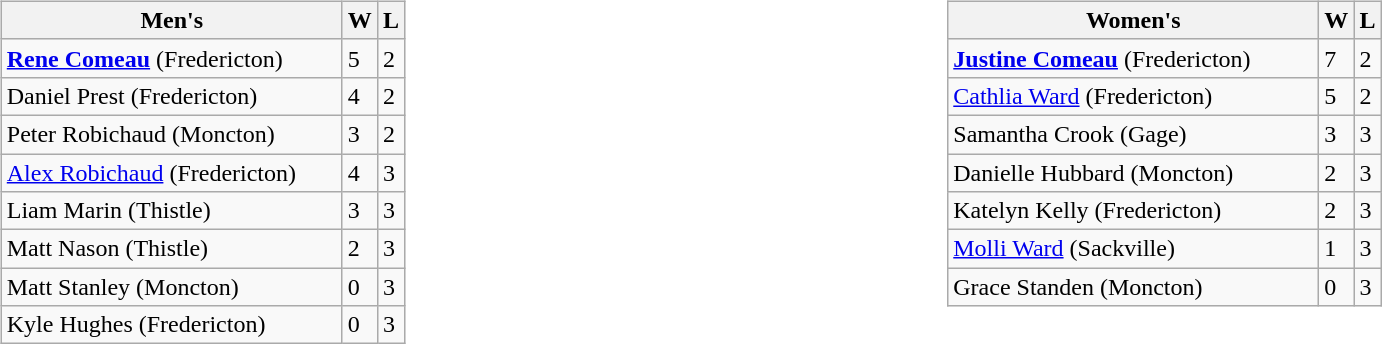<table>
<tr>
<td valign=top width=20%><br><table class=wikitable>
<tr>
<th width=220>Men's</th>
<th>W</th>
<th>L</th>
</tr>
<tr>
<td><strong><a href='#'>Rene Comeau</a></strong> (Fredericton)</td>
<td>5</td>
<td>2</td>
</tr>
<tr>
<td>Daniel Prest (Fredericton)</td>
<td>4</td>
<td>2</td>
</tr>
<tr>
<td>Peter Robichaud (Moncton)</td>
<td>3</td>
<td>2</td>
</tr>
<tr>
<td><a href='#'>Alex Robichaud</a> (Fredericton)</td>
<td>4</td>
<td>3</td>
</tr>
<tr>
<td>Liam Marin (Thistle)</td>
<td>3</td>
<td>3</td>
</tr>
<tr>
<td>Matt Nason (Thistle)</td>
<td>2</td>
<td>3</td>
</tr>
<tr>
<td>Matt Stanley (Moncton)</td>
<td>0</td>
<td>3</td>
</tr>
<tr>
<td>Kyle Hughes (Fredericton)</td>
<td>0</td>
<td>3</td>
</tr>
</table>
</td>
<td valign=top width=20%><br><table class=wikitable>
<tr>
<th width=240>Women's</th>
<th>W</th>
<th>L</th>
</tr>
<tr>
<td><strong><a href='#'>Justine Comeau</a></strong> (Fredericton)</td>
<td>7</td>
<td>2</td>
</tr>
<tr>
<td><a href='#'>Cathlia Ward</a> (Fredericton)</td>
<td>5</td>
<td>2</td>
</tr>
<tr>
<td>Samantha Crook (Gage)</td>
<td>3</td>
<td>3</td>
</tr>
<tr>
<td>Danielle Hubbard (Moncton)</td>
<td>2</td>
<td>3</td>
</tr>
<tr>
<td>Katelyn Kelly (Fredericton)</td>
<td>2</td>
<td>3</td>
</tr>
<tr>
<td><a href='#'>Molli Ward</a> (Sackville)</td>
<td>1</td>
<td>3</td>
</tr>
<tr>
<td>Grace Standen (Moncton)</td>
<td>0</td>
<td>3</td>
</tr>
</table>
</td>
</tr>
</table>
